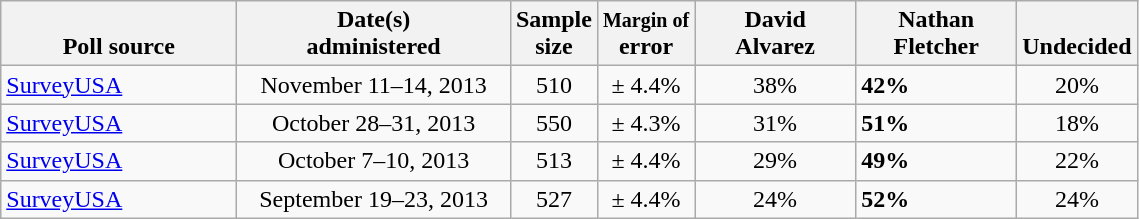<table class="wikitable">
<tr valign= bottom>
<th style="width:150px;">Poll source</th>
<th style="width:175px;">Date(s)<br>administered</th>
<th class=small>Sample<br>size</th>
<th><small>Margin of</small><br>error</th>
<th style="width:100px;">David<br>Alvarez</th>
<th style="width:100px;">Nathan<br>Fletcher</th>
<th>Undecided</th>
</tr>
<tr>
<td><a href='#'>SurveyUSA</a></td>
<td align=center>November 11–14, 2013</td>
<td align=center>510</td>
<td align=center>± 4.4%</td>
<td align=center>38%</td>
<td><strong>42%</strong></td>
<td align=center>20%</td>
</tr>
<tr>
<td><a href='#'>SurveyUSA</a></td>
<td align=center>October 28–31, 2013</td>
<td align=center>550</td>
<td align=center>± 4.3%</td>
<td align=center>31%</td>
<td><strong>51%</strong></td>
<td align=center>18%</td>
</tr>
<tr>
<td><a href='#'>SurveyUSA</a></td>
<td align=center>October 7–10, 2013</td>
<td align=center>513</td>
<td align=center>± 4.4%</td>
<td align=center>29%</td>
<td><strong>49%</strong></td>
<td align=center>22%</td>
</tr>
<tr>
<td><a href='#'>SurveyUSA</a></td>
<td align=center>September 19–23, 2013</td>
<td align=center>527</td>
<td align=center>± 4.4%</td>
<td align=center>24%</td>
<td><strong>52%</strong></td>
<td align=center>24%</td>
</tr>
</table>
